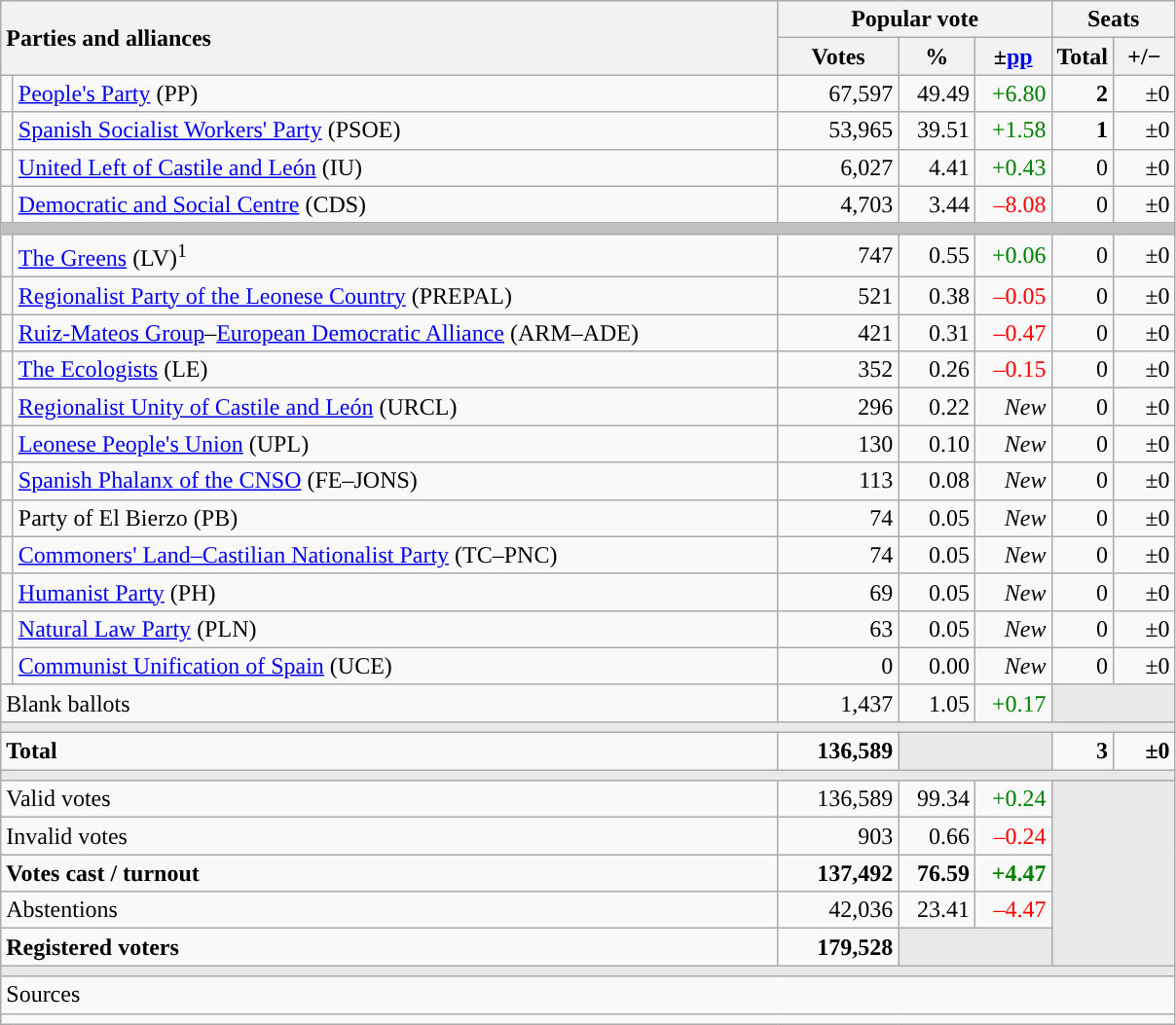<table class="wikitable" style="text-align:right;">
<tr>
<th style="text-align:left;" rowspan="2" colspan="2" width="525">Parties and alliances</th>
<th colspan="3">Popular vote</th>
<th colspan="2">Seats</th>
</tr>
<tr>
<th width="75">Votes</th>
<th width="45">%</th>
<th width="45">±<a href='#'>pp</a></th>
<th width="35">Total</th>
<th width="35">+/−</th>
</tr>
<tr>
<td width="1" style="color:inherit;background:"></td>
<td align="left"><a href='#'>People's Party</a> (PP)</td>
<td>67,597</td>
<td>49.49</td>
<td style="color:green;">+6.80</td>
<td><strong>2</strong></td>
<td>±0</td>
</tr>
<tr>
<td style="color:inherit;background:"></td>
<td align="left"><a href='#'>Spanish Socialist Workers' Party</a> (PSOE)</td>
<td>53,965</td>
<td>39.51</td>
<td style="color:green;">+1.58</td>
<td><strong>1</strong></td>
<td>±0</td>
</tr>
<tr>
<td style="color:inherit;background:"></td>
<td align="left"><a href='#'>United Left of Castile and León</a> (IU)</td>
<td>6,027</td>
<td>4.41</td>
<td style="color:green;">+0.43</td>
<td>0</td>
<td>±0</td>
</tr>
<tr>
<td style="color:inherit;background:"></td>
<td align="left"><a href='#'>Democratic and Social Centre</a> (CDS)</td>
<td>4,703</td>
<td>3.44</td>
<td style="color:red;">–8.08</td>
<td>0</td>
<td>±0</td>
</tr>
<tr>
<td colspan="7" bgcolor="#C0C0C0"></td>
</tr>
<tr>
<td style="color:inherit;background:"></td>
<td align="left"><a href='#'>The Greens</a> (LV)<sup>1</sup></td>
<td>747</td>
<td>0.55</td>
<td style="color:green;">+0.06</td>
<td>0</td>
<td>±0</td>
</tr>
<tr>
<td style="color:inherit;background:"></td>
<td align="left"><a href='#'>Regionalist Party of the Leonese Country</a> (PREPAL)</td>
<td>521</td>
<td>0.38</td>
<td style="color:red;">–0.05</td>
<td>0</td>
<td>±0</td>
</tr>
<tr>
<td style="color:inherit;background:"></td>
<td align="left"><a href='#'>Ruiz-Mateos Group</a>–<a href='#'>European Democratic Alliance</a> (ARM–ADE)</td>
<td>421</td>
<td>0.31</td>
<td style="color:red;">–0.47</td>
<td>0</td>
<td>±0</td>
</tr>
<tr>
<td style="color:inherit;background:"></td>
<td align="left"><a href='#'>The Ecologists</a> (LE)</td>
<td>352</td>
<td>0.26</td>
<td style="color:red;">–0.15</td>
<td>0</td>
<td>±0</td>
</tr>
<tr>
<td style="color:inherit;background:"></td>
<td align="left"><a href='#'>Regionalist Unity of Castile and León</a> (URCL)</td>
<td>296</td>
<td>0.22</td>
<td><em>New</em></td>
<td>0</td>
<td>±0</td>
</tr>
<tr>
<td style="color:inherit;background:"></td>
<td align="left"><a href='#'>Leonese People's Union</a> (UPL)</td>
<td>130</td>
<td>0.10</td>
<td><em>New</em></td>
<td>0</td>
<td>±0</td>
</tr>
<tr>
<td style="color:inherit;background:"></td>
<td align="left"><a href='#'>Spanish Phalanx of the CNSO</a> (FE–JONS)</td>
<td>113</td>
<td>0.08</td>
<td><em>New</em></td>
<td>0</td>
<td>±0</td>
</tr>
<tr>
<td style="color:inherit;background:"></td>
<td align="left">Party of El Bierzo (PB)</td>
<td>74</td>
<td>0.05</td>
<td><em>New</em></td>
<td>0</td>
<td>±0</td>
</tr>
<tr>
<td style="color:inherit;background:"></td>
<td align="left"><a href='#'>Commoners' Land–Castilian Nationalist Party</a> (TC–PNC)</td>
<td>74</td>
<td>0.05</td>
<td><em>New</em></td>
<td>0</td>
<td>±0</td>
</tr>
<tr>
<td style="color:inherit;background:"></td>
<td align="left"><a href='#'>Humanist Party</a> (PH)</td>
<td>69</td>
<td>0.05</td>
<td><em>New</em></td>
<td>0</td>
<td>±0</td>
</tr>
<tr>
<td style="color:inherit;background:"></td>
<td align="left"><a href='#'>Natural Law Party</a> (PLN)</td>
<td>63</td>
<td>0.05</td>
<td><em>New</em></td>
<td>0</td>
<td>±0</td>
</tr>
<tr>
<td style="color:inherit;background:"></td>
<td align="left"><a href='#'>Communist Unification of Spain</a> (UCE)</td>
<td>0</td>
<td>0.00</td>
<td><em>New</em></td>
<td>0</td>
<td>±0</td>
</tr>
<tr>
<td align="left" colspan="2">Blank ballots</td>
<td>1,437</td>
<td>1.05</td>
<td style="color:green;">+0.17</td>
<td bgcolor="#E9E9E9" colspan="2"></td>
</tr>
<tr>
<td colspan="7" bgcolor="#E9E9E9"></td>
</tr>
<tr style="font-weight:bold;">
<td align="left" colspan="2">Total</td>
<td>136,589</td>
<td bgcolor="#E9E9E9" colspan="2"></td>
<td>3</td>
<td>±0</td>
</tr>
<tr>
<td colspan="7" bgcolor="#E9E9E9"></td>
</tr>
<tr>
<td align="left" colspan="2">Valid votes</td>
<td>136,589</td>
<td>99.34</td>
<td style="color:green;">+0.24</td>
<td bgcolor="#E9E9E9" colspan="2" rowspan="5"></td>
</tr>
<tr>
<td align="left" colspan="2">Invalid votes</td>
<td>903</td>
<td>0.66</td>
<td style="color:red;">–0.24</td>
</tr>
<tr style="font-weight:bold;">
<td align="left" colspan="2">Votes cast / turnout</td>
<td>137,492</td>
<td>76.59</td>
<td style="color:green;">+4.47</td>
</tr>
<tr>
<td align="left" colspan="2">Abstentions</td>
<td>42,036</td>
<td>23.41</td>
<td style="color:red;">–4.47</td>
</tr>
<tr style="font-weight:bold;">
<td align="left" colspan="2">Registered voters</td>
<td>179,528</td>
<td bgcolor="#E9E9E9" colspan="2"></td>
</tr>
<tr>
<td colspan="7" bgcolor="#E9E9E9"></td>
</tr>
<tr>
<td align="left" colspan="7">Sources</td>
</tr>
<tr>
<td colspan="7" style="text-align:left; max-width:790px;"></td>
</tr>
</table>
